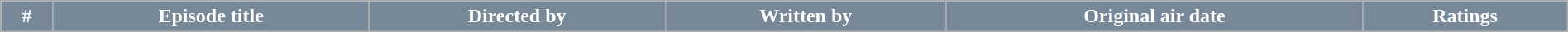<table class="wikitable plainrowheaders" style="margin: auto; width: 100%">
<tr>
<th style="background:#778899; color:#fff;">#</th>
<th style="background:#778899; color:#fff;">Episode title</th>
<th style="background:#778899; color:#fff;">Directed by</th>
<th style="background:#778899; color:#fff;">Written by</th>
<th style="background:#778899; color:#fff;">Original air date</th>
<th style="background:#778899; color:#fff;">Ratings</th>
</tr>
<tr>
</tr>
</table>
